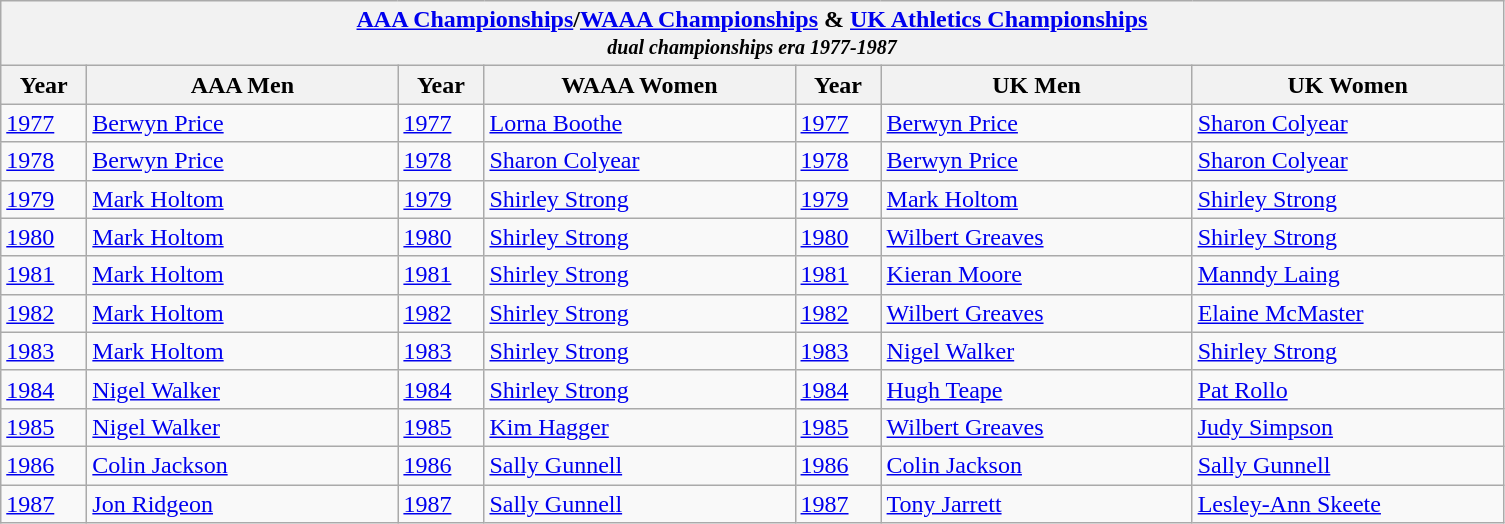<table class="wikitable">
<tr>
<th colspan="7"><a href='#'>AAA Championships</a>/<a href='#'>WAAA Championships</a> & <a href='#'>UK Athletics Championships</a><br><em><small>dual championships era 1977-1987</small></em></th>
</tr>
<tr>
<th width=50>Year</th>
<th width=200>AAA Men</th>
<th width=50>Year</th>
<th width=200>WAAA Women</th>
<th width=50>Year</th>
<th width=200>UK Men</th>
<th width=200>UK Women</th>
</tr>
<tr>
<td><a href='#'>1977</a></td>
<td><a href='#'>Berwyn Price</a></td>
<td><a href='#'>1977</a></td>
<td><a href='#'>Lorna Boothe</a></td>
<td><a href='#'>1977</a></td>
<td><a href='#'>Berwyn Price</a></td>
<td><a href='#'>Sharon Colyear</a></td>
</tr>
<tr>
<td><a href='#'>1978</a></td>
<td><a href='#'>Berwyn Price</a></td>
<td><a href='#'>1978</a></td>
<td><a href='#'>Sharon Colyear</a></td>
<td><a href='#'>1978</a></td>
<td><a href='#'>Berwyn Price</a></td>
<td><a href='#'>Sharon Colyear</a></td>
</tr>
<tr>
<td><a href='#'>1979</a></td>
<td><a href='#'>Mark Holtom</a></td>
<td><a href='#'>1979</a></td>
<td><a href='#'>Shirley Strong</a></td>
<td><a href='#'>1979</a></td>
<td><a href='#'>Mark Holtom</a></td>
<td><a href='#'>Shirley Strong</a></td>
</tr>
<tr>
<td><a href='#'>1980</a></td>
<td><a href='#'>Mark Holtom</a></td>
<td><a href='#'>1980</a></td>
<td><a href='#'>Shirley Strong</a></td>
<td><a href='#'>1980</a></td>
<td><a href='#'>Wilbert Greaves</a></td>
<td><a href='#'>Shirley Strong</a></td>
</tr>
<tr>
<td><a href='#'>1981</a></td>
<td><a href='#'>Mark Holtom</a></td>
<td><a href='#'>1981</a></td>
<td><a href='#'>Shirley Strong</a></td>
<td><a href='#'>1981</a></td>
<td><a href='#'>Kieran Moore</a></td>
<td><a href='#'>Manndy Laing</a></td>
</tr>
<tr>
<td><a href='#'>1982</a></td>
<td><a href='#'>Mark Holtom</a></td>
<td><a href='#'>1982</a></td>
<td><a href='#'>Shirley Strong</a></td>
<td><a href='#'>1982</a></td>
<td><a href='#'>Wilbert Greaves</a></td>
<td><a href='#'>Elaine McMaster</a></td>
</tr>
<tr>
<td><a href='#'>1983</a></td>
<td><a href='#'>Mark Holtom</a></td>
<td><a href='#'>1983</a></td>
<td><a href='#'>Shirley Strong</a></td>
<td><a href='#'>1983</a></td>
<td><a href='#'>Nigel Walker</a></td>
<td><a href='#'>Shirley Strong</a></td>
</tr>
<tr>
<td><a href='#'>1984</a></td>
<td><a href='#'>Nigel Walker</a></td>
<td><a href='#'>1984</a></td>
<td><a href='#'>Shirley Strong</a></td>
<td><a href='#'>1984</a></td>
<td><a href='#'>Hugh Teape</a></td>
<td><a href='#'>Pat Rollo</a></td>
</tr>
<tr>
<td><a href='#'>1985</a></td>
<td><a href='#'>Nigel Walker</a></td>
<td><a href='#'>1985</a></td>
<td><a href='#'>Kim Hagger</a></td>
<td><a href='#'>1985</a></td>
<td><a href='#'>Wilbert Greaves</a></td>
<td><a href='#'>Judy Simpson</a></td>
</tr>
<tr>
<td><a href='#'>1986</a></td>
<td><a href='#'>Colin Jackson</a></td>
<td><a href='#'>1986</a></td>
<td><a href='#'>Sally Gunnell</a></td>
<td><a href='#'>1986</a></td>
<td><a href='#'>Colin Jackson</a></td>
<td><a href='#'>Sally Gunnell</a></td>
</tr>
<tr>
<td><a href='#'>1987</a></td>
<td><a href='#'>Jon Ridgeon</a></td>
<td><a href='#'>1987</a></td>
<td><a href='#'>Sally Gunnell</a></td>
<td><a href='#'>1987</a></td>
<td><a href='#'>Tony Jarrett</a></td>
<td><a href='#'>Lesley-Ann Skeete</a></td>
</tr>
</table>
